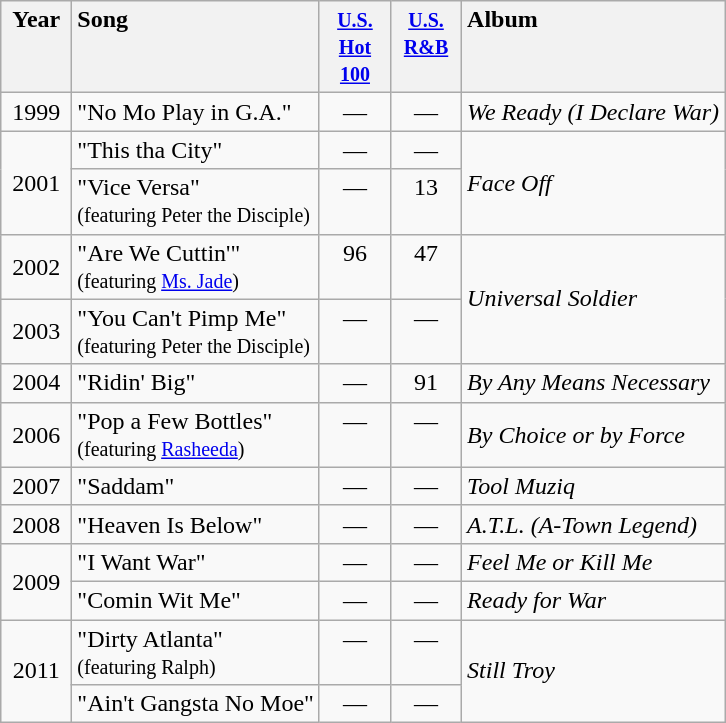<table class="wikitable">
<tr>
<th style="vertical-align:top; text-align:center; width:40px;">Year</th>
<th style="text-align:left; vertical-align:top;">Song</th>
<th style="vertical-align:top; text-align:center; width:40px;"><small><a href='#'>U.S. Hot 100</a></small></th>
<th style="vertical-align:top; text-align:center; width:40px;"><small><a href='#'>U.S. R&B</a></small></th>
<th style="text-align:left; vertical-align:top;">Album</th>
</tr>
<tr style="vertical-align:top;">
<td style="text-align:center; ">1999</td>
<td style="text-align:left; ">"No Mo Play in G.A."</td>
<td style="text-align:center; ">—</td>
<td style="text-align:center; ">—</td>
<td style="text-align:left; "><em>We Ready (I Declare War)</em></td>
</tr>
<tr>
<td style="text-align:center;"  rowspan="2">2001</td>
<td style="text-align:left; vertical-align:top;">"This tha City"</td>
<td style="text-align:center; vertical-align:top;">—</td>
<td style="text-align:center; vertical-align:top;">—</td>
<td style="text-align:left;"  rowspan="2"><em>Face Off</em></td>
</tr>
<tr>
<td style="text-align:left; vertical-align:top;">"Vice Versa"<br><small>(featuring Peter the Disciple)</small></td>
<td style="text-align:center; vertical-align:top;">—</td>
<td style="text-align:center; vertical-align:top;">13</td>
</tr>
<tr>
<td style="text-align:center;">2002</td>
<td style="text-align:left; vertical-align:top;">"Are We Cuttin'"<br><small>(featuring <a href='#'>Ms. Jade</a>)</small></td>
<td style="text-align:center; vertical-align:top;">96</td>
<td style="text-align:center; vertical-align:top;">47</td>
<td style="text-align:left;"  rowspan="2"><em>Universal Soldier</em></td>
</tr>
<tr>
<td style="text-align:center;">2003</td>
<td style="text-align:left; vertical-align:top;">"You Can't Pimp Me"<br><small>(featuring Peter the Disciple)</small></td>
<td style="text-align:center; vertical-align:top;">—</td>
<td style="text-align:center; vertical-align:top;">—</td>
</tr>
<tr style="vertical-align:top;">
<td style="text-align:center; ">2004</td>
<td style="text-align:left; ">"Ridin' Big"</td>
<td style="text-align:center; ">—</td>
<td style="text-align:center; ">91</td>
<td style="text-align:left; "><em>By Any Means Necessary</em></td>
</tr>
<tr>
<td style="text-align:center;">2006</td>
<td style="text-align:left; vertical-align:top;">"Pop a Few Bottles"<br><small>(featuring <a href='#'>Rasheeda</a>)</small></td>
<td style="text-align:center; vertical-align:top;">—</td>
<td style="text-align:center; vertical-align:top;">—</td>
<td style="text-align:left;"><em>By Choice or by Force</em></td>
</tr>
<tr style="vertical-align:top;">
<td style="text-align:center; ">2007</td>
<td style="text-align:left; ">"Saddam"</td>
<td style="text-align:center; ">—</td>
<td style="text-align:center; ">—</td>
<td style="text-align:left; "><em>Tool Muziq</em></td>
</tr>
<tr style="vertical-align:top;">
<td style="text-align:center; ">2008</td>
<td style="text-align:left; ">"Heaven Is Below"</td>
<td style="text-align:center; ">—</td>
<td style="text-align:center; ">—</td>
<td style="text-align:left; "><em>A.T.L. (A-Town Legend)</em></td>
</tr>
<tr>
<td style="text-align:center;"  rowspan="2">2009</td>
<td style="text-align:left; vertical-align:top;">"I Want War"</td>
<td style="text-align:center; vertical-align:top;">—</td>
<td style="text-align:center; vertical-align:top;">—</td>
<td style="text-align:left; vertical-align:top;"><em>Feel Me or Kill Me</em></td>
</tr>
<tr style="vertical-align:top;">
<td style="text-align:left; ">"Comin Wit Me"</td>
<td style="text-align:center; ">—</td>
<td style="text-align:center; ">—</td>
<td style="text-align:left; "><em>Ready for War</em></td>
</tr>
<tr>
<td style="text-align:center;"  rowspan="2">2011</td>
<td style="text-align:left; vertical-align:top;">"Dirty Atlanta"<br><small>(featuring Ralph)</small></td>
<td style="text-align:center; vertical-align:top;">—</td>
<td style="text-align:center; vertical-align:top;">—</td>
<td style="text-align:left;"  rowspan="2"><em>Still Troy</em></td>
</tr>
<tr style="vertical-align:top;">
<td style="text-align:left; ">"Ain't Gangsta No Moe"</td>
<td style="text-align:center; ">—</td>
<td style="text-align:center; ">—</td>
</tr>
</table>
